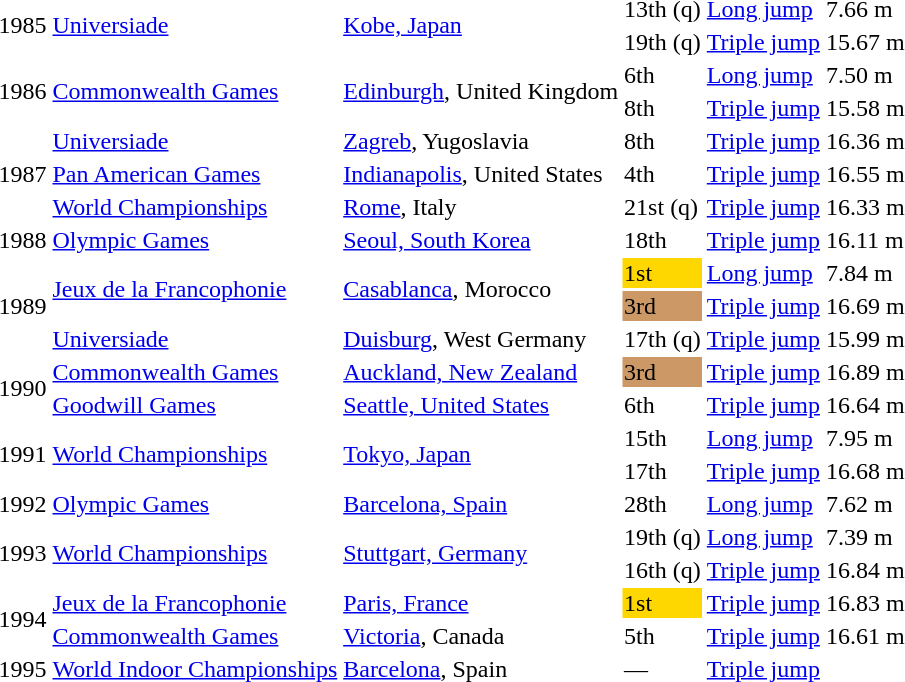<table>
<tr>
<td rowspan=2>1985</td>
<td rowspan=2><a href='#'>Universiade</a></td>
<td rowspan=2><a href='#'>Kobe, Japan</a></td>
<td>13th (q)</td>
<td><a href='#'>Long jump</a></td>
<td>7.66 m</td>
</tr>
<tr>
<td>19th (q)</td>
<td><a href='#'>Triple jump</a></td>
<td>15.67 m</td>
</tr>
<tr>
<td rowspan=2>1986</td>
<td rowspan=2><a href='#'>Commonwealth Games</a></td>
<td rowspan=2><a href='#'>Edinburgh</a>, United Kingdom</td>
<td>6th</td>
<td><a href='#'>Long jump</a></td>
<td>7.50 m</td>
</tr>
<tr>
<td>8th</td>
<td><a href='#'>Triple jump</a></td>
<td>15.58 m</td>
</tr>
<tr>
<td rowspan=3>1987</td>
<td><a href='#'>Universiade</a></td>
<td><a href='#'>Zagreb</a>, Yugoslavia</td>
<td>8th</td>
<td><a href='#'>Triple jump</a></td>
<td>16.36 m</td>
</tr>
<tr>
<td><a href='#'>Pan American Games</a></td>
<td><a href='#'>Indianapolis</a>, United States</td>
<td>4th</td>
<td><a href='#'>Triple jump</a></td>
<td>16.55 m</td>
</tr>
<tr>
<td><a href='#'>World Championships</a></td>
<td><a href='#'>Rome</a>, Italy</td>
<td>21st (q)</td>
<td><a href='#'>Triple jump</a></td>
<td>16.33 m</td>
</tr>
<tr>
<td>1988</td>
<td><a href='#'>Olympic Games</a></td>
<td><a href='#'>Seoul, South Korea</a></td>
<td>18th</td>
<td><a href='#'>Triple jump</a></td>
<td>16.11 m</td>
</tr>
<tr>
<td rowspan=3>1989</td>
<td rowspan=2><a href='#'>Jeux de la Francophonie</a></td>
<td rowspan=2><a href='#'>Casablanca</a>, Morocco</td>
<td bgcolor="gold">1st</td>
<td><a href='#'>Long jump</a></td>
<td>7.84 m</td>
</tr>
<tr>
<td bgcolor=cc9966>3rd</td>
<td><a href='#'>Triple jump</a></td>
<td>16.69 m</td>
</tr>
<tr>
<td><a href='#'>Universiade</a></td>
<td><a href='#'>Duisburg</a>, West Germany</td>
<td>17th (q)</td>
<td><a href='#'>Triple jump</a></td>
<td>15.99 m</td>
</tr>
<tr>
<td rowspan=2>1990</td>
<td><a href='#'>Commonwealth Games</a></td>
<td><a href='#'>Auckland, New Zealand</a></td>
<td bgcolor="cc9966">3rd</td>
<td><a href='#'>Triple jump</a></td>
<td>16.89 m</td>
</tr>
<tr>
<td><a href='#'>Goodwill Games</a></td>
<td><a href='#'>Seattle, United States</a></td>
<td>6th</td>
<td><a href='#'>Triple jump</a></td>
<td>16.64 m</td>
</tr>
<tr>
<td rowspan=2>1991</td>
<td rowspan=2><a href='#'>World Championships</a></td>
<td rowspan=2><a href='#'>Tokyo, Japan</a></td>
<td>15th</td>
<td><a href='#'>Long jump</a></td>
<td>7.95 m</td>
</tr>
<tr>
<td>17th</td>
<td><a href='#'>Triple jump</a></td>
<td>16.68 m</td>
</tr>
<tr>
<td>1992</td>
<td><a href='#'>Olympic Games</a></td>
<td><a href='#'>Barcelona, Spain</a></td>
<td>28th</td>
<td><a href='#'>Long jump</a></td>
<td>7.62 m</td>
</tr>
<tr>
<td rowspan=2>1993</td>
<td rowspan=2><a href='#'>World Championships</a></td>
<td rowspan=2><a href='#'>Stuttgart, Germany</a></td>
<td>19th (q)</td>
<td><a href='#'>Long jump</a></td>
<td>7.39 m</td>
</tr>
<tr>
<td>16th (q)</td>
<td><a href='#'>Triple jump</a></td>
<td>16.84 m</td>
</tr>
<tr>
<td rowspan=2>1994</td>
<td><a href='#'>Jeux de la Francophonie</a></td>
<td><a href='#'>Paris, France</a></td>
<td bgcolor="gold">1st</td>
<td><a href='#'>Triple jump</a></td>
<td>16.83 m</td>
</tr>
<tr>
<td><a href='#'>Commonwealth Games</a></td>
<td><a href='#'>Victoria</a>, Canada</td>
<td>5th</td>
<td><a href='#'>Triple jump</a></td>
<td>16.61 m</td>
</tr>
<tr>
<td>1995</td>
<td><a href='#'>World Indoor Championships</a></td>
<td><a href='#'>Barcelona</a>, Spain</td>
<td>—</td>
<td><a href='#'>Triple jump</a></td>
<td></td>
</tr>
</table>
